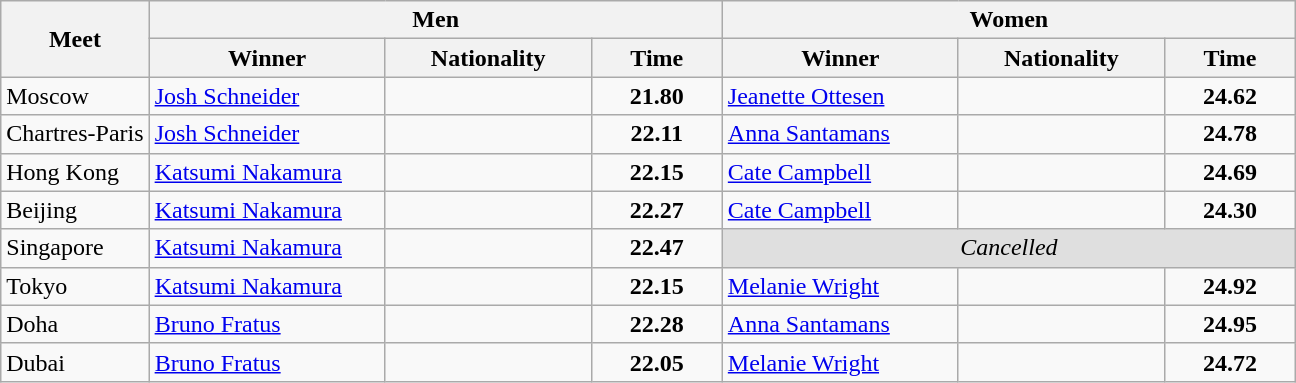<table class="wikitable">
<tr>
<th rowspan="2">Meet</th>
<th colspan="3">Men</th>
<th colspan="3">Women</th>
</tr>
<tr>
<th width=150>Winner</th>
<th width=130>Nationality</th>
<th width=80>Time</th>
<th width=150>Winner</th>
<th width=130>Nationality</th>
<th width=80>Time</th>
</tr>
<tr>
<td>Moscow</td>
<td><a href='#'>Josh Schneider</a></td>
<td></td>
<td align=center><strong>21.80</strong></td>
<td><a href='#'>Jeanette Ottesen</a></td>
<td></td>
<td align=center><strong>24.62</strong></td>
</tr>
<tr>
<td>Chartres-Paris</td>
<td><a href='#'>Josh Schneider</a></td>
<td></td>
<td align=center><strong>22.11</strong></td>
<td><a href='#'>Anna Santamans</a></td>
<td></td>
<td align=center><strong>24.78</strong></td>
</tr>
<tr>
<td>Hong Kong</td>
<td><a href='#'>Katsumi Nakamura</a></td>
<td></td>
<td align=center><strong>22.15</strong></td>
<td><a href='#'>Cate Campbell</a></td>
<td></td>
<td align=center><strong>24.69</strong></td>
</tr>
<tr>
<td>Beijing</td>
<td><a href='#'>Katsumi Nakamura</a></td>
<td></td>
<td align=center><strong>22.27</strong></td>
<td><a href='#'>Cate Campbell</a></td>
<td></td>
<td align=center><strong>24.30</strong></td>
</tr>
<tr>
<td>Singapore</td>
<td><a href='#'>Katsumi Nakamura</a></td>
<td></td>
<td align=center><strong>22.47</strong></td>
<td colspan=3 align=center style="background:#dfdfdf"><em>Cancelled</em></td>
</tr>
<tr>
<td>Tokyo</td>
<td><a href='#'>Katsumi Nakamura</a></td>
<td></td>
<td align=center><strong>22.15</strong></td>
<td><a href='#'>Melanie Wright</a></td>
<td></td>
<td align=center><strong>24.92</strong></td>
</tr>
<tr>
<td>Doha</td>
<td><a href='#'>Bruno Fratus</a></td>
<td></td>
<td align=center><strong>22.28</strong></td>
<td><a href='#'>Anna Santamans</a></td>
<td></td>
<td align=center><strong>24.95</strong></td>
</tr>
<tr>
<td>Dubai</td>
<td><a href='#'>Bruno Fratus</a></td>
<td></td>
<td align=center><strong>22.05</strong></td>
<td><a href='#'>Melanie Wright</a></td>
<td></td>
<td align=center><strong>24.72</strong></td>
</tr>
</table>
